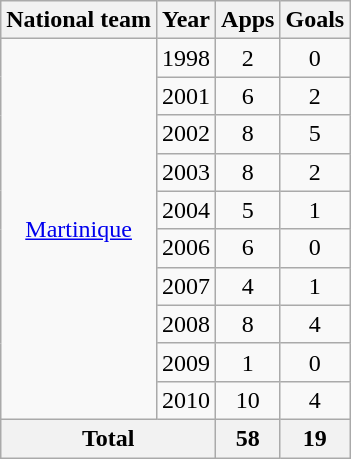<table class="wikitable" style="text-align:center">
<tr>
<th>National team</th>
<th>Year</th>
<th>Apps</th>
<th>Goals</th>
</tr>
<tr>
<td rowspan="10"><a href='#'>Martinique</a></td>
<td>1998</td>
<td>2</td>
<td>0</td>
</tr>
<tr>
<td>2001</td>
<td>6</td>
<td>2</td>
</tr>
<tr>
<td>2002</td>
<td>8</td>
<td>5</td>
</tr>
<tr>
<td>2003</td>
<td>8</td>
<td>2</td>
</tr>
<tr>
<td>2004</td>
<td>5</td>
<td>1</td>
</tr>
<tr>
<td>2006</td>
<td>6</td>
<td>0</td>
</tr>
<tr>
<td>2007</td>
<td>4</td>
<td>1</td>
</tr>
<tr>
<td>2008</td>
<td>8</td>
<td>4</td>
</tr>
<tr>
<td>2009</td>
<td>1</td>
<td>0</td>
</tr>
<tr>
<td>2010</td>
<td>10</td>
<td>4</td>
</tr>
<tr>
<th colspan="2">Total</th>
<th>58</th>
<th>19</th>
</tr>
</table>
